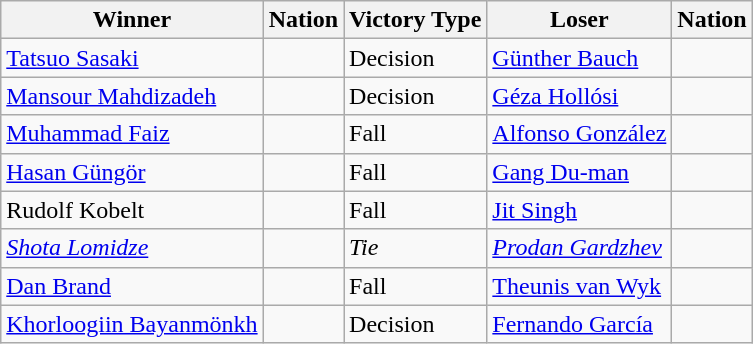<table class="wikitable sortable" style="text-align:left;">
<tr>
<th>Winner</th>
<th>Nation</th>
<th>Victory Type</th>
<th>Loser</th>
<th>Nation</th>
</tr>
<tr>
<td><a href='#'>Tatsuo Sasaki</a></td>
<td></td>
<td>Decision</td>
<td><a href='#'>Günther Bauch</a></td>
<td></td>
</tr>
<tr>
<td><a href='#'>Mansour Mahdizadeh</a></td>
<td></td>
<td>Decision</td>
<td><a href='#'>Géza Hollósi</a></td>
<td></td>
</tr>
<tr>
<td><a href='#'>Muhammad Faiz</a></td>
<td></td>
<td>Fall</td>
<td><a href='#'>Alfonso González</a></td>
<td></td>
</tr>
<tr>
<td><a href='#'>Hasan Güngör</a></td>
<td></td>
<td>Fall</td>
<td><a href='#'>Gang Du-man</a></td>
<td></td>
</tr>
<tr>
<td>Rudolf Kobelt</td>
<td></td>
<td>Fall</td>
<td><a href='#'>Jit Singh</a></td>
<td></td>
</tr>
<tr style="font-style: italic">
<td><a href='#'>Shota Lomidze</a></td>
<td></td>
<td>Tie</td>
<td><a href='#'>Prodan Gardzhev</a></td>
<td></td>
</tr>
<tr>
<td><a href='#'>Dan Brand</a></td>
<td></td>
<td>Fall</td>
<td><a href='#'>Theunis van Wyk</a></td>
<td></td>
</tr>
<tr>
<td><a href='#'>Khorloogiin Bayanmönkh</a></td>
<td></td>
<td>Decision</td>
<td><a href='#'>Fernando García</a></td>
<td></td>
</tr>
</table>
